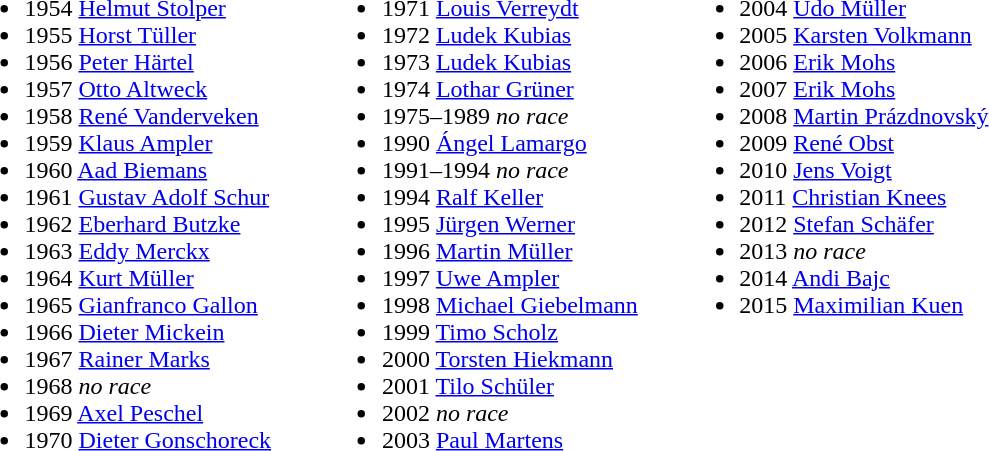<table>
<tr>
<td ! width="30%" valign="top"><br><ul><li>1954  <a href='#'>Helmut Stolper</a></li><li>1955  <a href='#'>Horst Tüller</a></li><li>1956  <a href='#'>Peter Härtel</a></li><li>1957  <a href='#'>Otto Altweck</a></li><li>1958  <a href='#'>René Vanderveken</a></li><li>1959  <a href='#'>Klaus Ampler</a></li><li>1960  <a href='#'>Aad Biemans</a></li><li>1961  <a href='#'>Gustav Adolf Schur</a></li><li>1962  <a href='#'>Eberhard Butzke</a></li><li>1963  <a href='#'>Eddy Merckx</a></li><li>1964  <a href='#'>Kurt Müller</a></li><li>1965  <a href='#'>Gianfranco Gallon</a></li><li>1966  <a href='#'>Dieter Mickein</a></li><li>1967  <a href='#'>Rainer Marks</a></li><li>1968 <em>no race</em></li><li>1969  <a href='#'>Axel Peschel</a></li><li>1970  <a href='#'>Dieter Gonschoreck</a></li></ul></td>
<td ! width="30%" valign="top"><br><ul><li>1971  <a href='#'>Louis Verreydt</a></li><li>1972  <a href='#'>Ludek Kubias</a></li><li>1973  <a href='#'>Ludek Kubias</a></li><li>1974  <a href='#'>Lothar Grüner</a></li><li>1975–1989 <em>no race</em></li><li>1990  <a href='#'>Ángel Lamargo</a></li><li>1991–1994 <em>no race</em></li><li>1994  <a href='#'>Ralf Keller</a></li><li>1995  <a href='#'>Jürgen Werner</a></li><li>1996  <a href='#'>Martin Müller</a></li><li>1997  <a href='#'>Uwe Ampler</a></li><li>1998  <a href='#'>Michael Giebelmann</a></li><li>1999  <a href='#'>Timo Scholz</a></li><li>2000  <a href='#'>Torsten Hiekmann</a></li><li>2001  <a href='#'>Tilo Schüler</a></li><li>2002 <em>no race</em></li><li>2003  <a href='#'>Paul Martens</a></li></ul></td>
<td ! width="30%" valign="top"><br><ul><li>2004  <a href='#'>Udo Müller</a></li><li>2005  <a href='#'>Karsten Volkmann</a></li><li>2006  <a href='#'>Erik Mohs</a></li><li>2007  <a href='#'>Erik Mohs</a></li><li>2008  <a href='#'>Martin Prázdnovský</a></li><li>2009  <a href='#'>René Obst</a></li><li>2010  <a href='#'>Jens Voigt</a></li><li>2011  <a href='#'>Christian Knees</a></li><li>2012  <a href='#'>Stefan Schäfer</a></li><li>2013 <em>no race</em></li><li>2014  <a href='#'>Andi Bajc</a></li><li>2015  <a href='#'>Maximilian Kuen</a></li></ul></td>
</tr>
</table>
